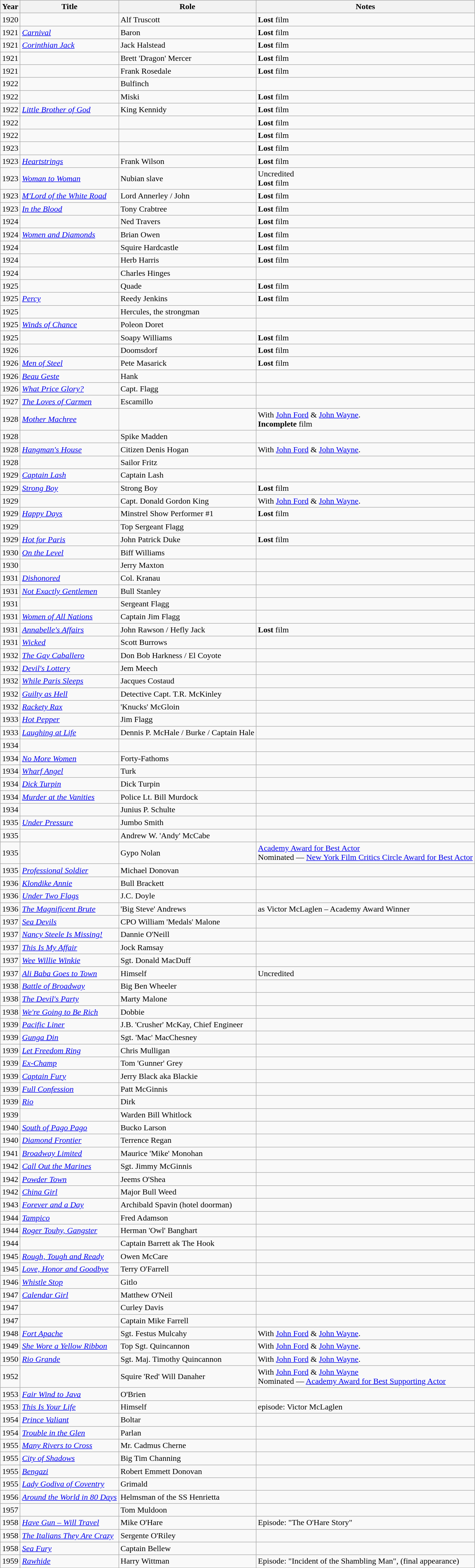<table class="wikitable sortable">
<tr>
<th>Year</th>
<th>Title</th>
<th>Role</th>
<th class="unsortable">Notes</th>
</tr>
<tr>
<td>1920</td>
<td><em></em></td>
<td>Alf Truscott</td>
<td><strong>Lost</strong> film</td>
</tr>
<tr>
<td>1921</td>
<td><em><a href='#'>Carnival</a></em></td>
<td>Baron</td>
<td><strong>Lost</strong> film</td>
</tr>
<tr>
<td>1921</td>
<td><em><a href='#'>Corinthian Jack</a></em></td>
<td>Jack Halstead</td>
<td><strong>Lost</strong> film</td>
</tr>
<tr>
<td>1921</td>
<td><em></em></td>
<td>Brett 'Dragon' Mercer</td>
<td><strong>Lost</strong> film</td>
</tr>
<tr>
<td>1921</td>
<td><em></em></td>
<td>Frank Rosedale</td>
<td><strong>Lost</strong> film</td>
</tr>
<tr>
<td>1922</td>
<td><em></em></td>
<td>Bulfinch</td>
<td></td>
</tr>
<tr>
<td>1922</td>
<td><em></em></td>
<td>Miski</td>
<td><strong>Lost</strong> film</td>
</tr>
<tr>
<td>1922</td>
<td><em><a href='#'>Little Brother of God</a></em></td>
<td>King Kennidy</td>
<td><strong>Lost</strong> film</td>
</tr>
<tr>
<td>1922</td>
<td><em></em></td>
<td></td>
<td><strong>Lost</strong> film</td>
</tr>
<tr>
<td>1922</td>
<td><em></em></td>
<td></td>
<td><strong>Lost</strong> film</td>
</tr>
<tr>
<td>1923</td>
<td><em></em></td>
<td></td>
<td><strong>Lost</strong> film</td>
</tr>
<tr>
<td>1923</td>
<td><em><a href='#'>Heartstrings</a></em></td>
<td>Frank Wilson</td>
<td><strong>Lost</strong> film</td>
</tr>
<tr>
<td>1923</td>
<td><em><a href='#'>Woman to Woman</a></em></td>
<td>Nubian slave</td>
<td>Uncredited <br> <strong>Lost</strong> film</td>
</tr>
<tr>
<td>1923</td>
<td><em><a href='#'>M'Lord of the White Road</a></em></td>
<td>Lord Annerley / John</td>
<td><strong>Lost</strong> film</td>
</tr>
<tr>
<td>1923</td>
<td><em><a href='#'>In the Blood</a></em></td>
<td>Tony Crabtree</td>
<td><strong>Lost</strong> film</td>
</tr>
<tr>
<td>1924</td>
<td><em></em></td>
<td>Ned Travers</td>
<td><strong>Lost</strong> film</td>
</tr>
<tr>
<td>1924</td>
<td><em><a href='#'>Women and Diamonds</a></em></td>
<td>Brian Owen</td>
<td><strong>Lost</strong> film</td>
</tr>
<tr>
<td>1924</td>
<td><em></em></td>
<td>Squire Hardcastle</td>
<td><strong>Lost</strong> film</td>
</tr>
<tr>
<td>1924</td>
<td><em></em></td>
<td>Herb Harris</td>
<td><strong>Lost</strong> film</td>
</tr>
<tr>
<td>1924</td>
<td><em></em></td>
<td>Charles Hinges</td>
<td></td>
</tr>
<tr>
<td>1925</td>
<td><em></em></td>
<td>Quade</td>
<td><strong>Lost</strong> film</td>
</tr>
<tr>
<td>1925</td>
<td><em><a href='#'>Percy</a></em></td>
<td>Reedy Jenkins</td>
<td><strong>Lost</strong> film</td>
</tr>
<tr>
<td>1925</td>
<td><em></em></td>
<td>Hercules, the strongman</td>
<td></td>
</tr>
<tr>
<td>1925</td>
<td><em><a href='#'>Winds of Chance</a></em></td>
<td>Poleon Doret</td>
<td></td>
</tr>
<tr>
<td>1925</td>
<td><em></em></td>
<td>Soapy Williams</td>
<td><strong>Lost</strong> film</td>
</tr>
<tr>
<td>1926</td>
<td><em></em></td>
<td>Doomsdorf</td>
<td><strong>Lost</strong> film</td>
</tr>
<tr>
<td>1926</td>
<td><em><a href='#'>Men of Steel</a></em></td>
<td>Pete Masarick</td>
<td><strong>Lost</strong> film</td>
</tr>
<tr>
<td>1926</td>
<td><em><a href='#'>Beau Geste</a></em></td>
<td>Hank</td>
<td></td>
</tr>
<tr>
<td>1926</td>
<td><em><a href='#'>What Price Glory?</a></em></td>
<td>Capt. Flagg</td>
<td></td>
</tr>
<tr>
<td>1927</td>
<td><em><a href='#'>The Loves of Carmen</a></em></td>
<td>Escamillo</td>
<td></td>
</tr>
<tr>
<td>1928</td>
<td><em><a href='#'>Mother Machree</a></em></td>
<td></td>
<td>With <a href='#'>John Ford</a> & <a href='#'>John Wayne</a>. <br> <strong>Incomplete</strong> film</td>
</tr>
<tr>
<td>1928</td>
<td><em></em></td>
<td>Spike Madden</td>
<td></td>
</tr>
<tr>
<td>1928</td>
<td><em><a href='#'>Hangman's House</a></em></td>
<td>Citizen Denis Hogan</td>
<td>With <a href='#'>John Ford</a> & <a href='#'>John Wayne</a>.</td>
</tr>
<tr>
<td>1928</td>
<td><em></em></td>
<td>Sailor Fritz</td>
<td></td>
</tr>
<tr>
<td>1929</td>
<td><em><a href='#'>Captain Lash</a></em></td>
<td>Captain Lash</td>
<td></td>
</tr>
<tr>
<td>1929</td>
<td><em><a href='#'>Strong Boy</a></em></td>
<td>Strong Boy</td>
<td><strong>Lost</strong> film</td>
</tr>
<tr>
<td>1929</td>
<td><em></em></td>
<td>Capt. Donald Gordon King</td>
<td>With <a href='#'>John Ford</a> & <a href='#'>John Wayne</a>.</td>
</tr>
<tr>
<td>1929</td>
<td><em><a href='#'>Happy Days</a></em></td>
<td>Minstrel Show Performer #1</td>
<td><strong>Lost</strong> film</td>
</tr>
<tr>
<td>1929</td>
<td><em></em></td>
<td>Top Sergeant Flagg</td>
<td></td>
</tr>
<tr>
<td>1929</td>
<td><em><a href='#'>Hot for Paris</a></em></td>
<td>John Patrick Duke</td>
<td><strong>Lost</strong> film</td>
</tr>
<tr>
<td>1930</td>
<td><em><a href='#'>On the Level</a></em></td>
<td>Biff Williams</td>
<td></td>
</tr>
<tr>
<td>1930</td>
<td><em></em></td>
<td>Jerry Maxton</td>
<td></td>
</tr>
<tr>
<td>1931</td>
<td><em><a href='#'>Dishonored</a></em></td>
<td>Col. Kranau</td>
<td></td>
</tr>
<tr>
<td>1931</td>
<td><em><a href='#'>Not Exactly Gentlemen</a></em></td>
<td>Bull Stanley</td>
<td></td>
</tr>
<tr>
<td>1931</td>
<td><em></em></td>
<td>Sergeant Flagg</td>
<td></td>
</tr>
<tr>
<td>1931</td>
<td><em><a href='#'>Women of All Nations</a></em></td>
<td>Captain Jim Flagg</td>
<td></td>
</tr>
<tr>
<td>1931</td>
<td><em><a href='#'>Annabelle's Affairs</a></em></td>
<td>John Rawson / Hefly Jack</td>
<td><strong>Lost</strong> film</td>
</tr>
<tr>
<td>1931</td>
<td><em><a href='#'>Wicked</a></em></td>
<td>Scott Burrows</td>
<td></td>
</tr>
<tr>
<td>1932</td>
<td><em><a href='#'>The Gay Caballero</a></em></td>
<td>Don Bob Harkness / El Coyote</td>
<td></td>
</tr>
<tr>
<td>1932</td>
<td><em><a href='#'>Devil's Lottery</a></em></td>
<td>Jem Meech</td>
<td></td>
</tr>
<tr>
<td>1932</td>
<td><em><a href='#'>While Paris Sleeps</a></em></td>
<td>Jacques Costaud</td>
<td></td>
</tr>
<tr>
<td>1932</td>
<td><em><a href='#'>Guilty as Hell</a></em></td>
<td>Detective Capt. T.R. McKinley</td>
<td></td>
</tr>
<tr>
<td>1932</td>
<td><em><a href='#'>Rackety Rax</a></em></td>
<td>'Knucks' McGloin</td>
<td></td>
</tr>
<tr>
<td>1933</td>
<td><em><a href='#'>Hot Pepper</a></em></td>
<td>Jim Flagg</td>
<td></td>
</tr>
<tr>
<td>1933</td>
<td><em><a href='#'>Laughing at Life</a></em></td>
<td>Dennis P. McHale / Burke / Captain Hale</td>
<td></td>
</tr>
<tr>
<td>1934</td>
<td><em></em></td>
<td></td>
<td></td>
</tr>
<tr>
<td>1934</td>
<td><em><a href='#'>No More Women</a></em></td>
<td>Forty-Fathoms</td>
<td></td>
</tr>
<tr>
<td>1934</td>
<td><em><a href='#'>Wharf Angel</a></em></td>
<td>Turk</td>
<td></td>
</tr>
<tr>
<td>1934</td>
<td><em><a href='#'>Dick Turpin</a></em></td>
<td>Dick Turpin</td>
<td></td>
</tr>
<tr>
<td>1934</td>
<td><em><a href='#'>Murder at the Vanities</a></em></td>
<td>Police Lt. Bill Murdock</td>
<td></td>
</tr>
<tr>
<td>1934</td>
<td><em></em></td>
<td>Junius P. Schulte</td>
<td></td>
</tr>
<tr>
<td>1935</td>
<td><em><a href='#'>Under Pressure</a></em></td>
<td>Jumbo Smith</td>
<td></td>
</tr>
<tr>
<td>1935</td>
<td><em></em></td>
<td>Andrew W. 'Andy' McCabe</td>
<td></td>
</tr>
<tr>
<td>1935</td>
<td><em></em></td>
<td>Gypo Nolan</td>
<td><a href='#'>Academy Award for Best Actor</a><br>Nominated — <a href='#'>New York Film Critics Circle Award for Best Actor</a></td>
</tr>
<tr>
<td>1935</td>
<td><em><a href='#'>Professional Soldier</a></em></td>
<td>Michael Donovan</td>
<td></td>
</tr>
<tr>
<td>1936</td>
<td><em><a href='#'>Klondike Annie</a></em></td>
<td>Bull Brackett</td>
<td></td>
</tr>
<tr>
<td>1936</td>
<td><em><a href='#'>Under Two Flags</a></em></td>
<td>J.C. Doyle</td>
<td></td>
</tr>
<tr>
<td>1936</td>
<td><em><a href='#'>The Magnificent Brute</a></em></td>
<td>'Big Steve' Andrews</td>
<td>as Victor McLaglen – Academy Award Winner</td>
</tr>
<tr>
<td>1937</td>
<td><em><a href='#'>Sea Devils</a></em></td>
<td>CPO William 'Medals' Malone</td>
<td></td>
</tr>
<tr>
<td>1937</td>
<td><em><a href='#'>Nancy Steele Is Missing!</a></em></td>
<td>Dannie O'Neill</td>
<td></td>
</tr>
<tr>
<td>1937</td>
<td><em><a href='#'>This Is My Affair</a></em></td>
<td>Jock Ramsay</td>
<td></td>
</tr>
<tr>
<td>1937</td>
<td><em><a href='#'>Wee Willie Winkie</a></em></td>
<td>Sgt. Donald MacDuff</td>
<td></td>
</tr>
<tr>
<td>1937</td>
<td><em><a href='#'>Ali Baba Goes to Town</a></em></td>
<td>Himself</td>
<td>Uncredited</td>
</tr>
<tr>
<td>1938</td>
<td><em><a href='#'>Battle of Broadway</a></em></td>
<td>Big Ben Wheeler</td>
<td></td>
</tr>
<tr>
<td>1938</td>
<td><em><a href='#'>The Devil's Party</a></em></td>
<td>Marty Malone</td>
<td></td>
</tr>
<tr>
<td>1938</td>
<td><em><a href='#'>We're Going to Be Rich</a></em></td>
<td>Dobbie</td>
<td></td>
</tr>
<tr>
<td>1939</td>
<td><em><a href='#'>Pacific Liner</a></em></td>
<td>J.B. 'Crusher' McKay, Chief Engineer</td>
<td></td>
</tr>
<tr>
<td>1939</td>
<td><em><a href='#'>Gunga Din</a></em></td>
<td>Sgt. 'Mac' MacChesney</td>
<td></td>
</tr>
<tr>
<td>1939</td>
<td><em><a href='#'>Let Freedom Ring</a></em></td>
<td>Chris Mulligan</td>
<td></td>
</tr>
<tr>
<td>1939</td>
<td><em><a href='#'>Ex-Champ</a></em></td>
<td>Tom 'Gunner' Grey</td>
<td></td>
</tr>
<tr>
<td>1939</td>
<td><em><a href='#'>Captain Fury</a></em></td>
<td>Jerry Black aka Blackie</td>
<td></td>
</tr>
<tr>
<td>1939</td>
<td><em><a href='#'>Full Confession</a></em></td>
<td>Patt McGinnis</td>
<td></td>
</tr>
<tr>
<td>1939</td>
<td><em><a href='#'>Rio</a></em></td>
<td>Dirk</td>
<td></td>
</tr>
<tr>
<td>1939</td>
<td><em></em></td>
<td>Warden Bill Whitlock</td>
<td></td>
</tr>
<tr>
<td>1940</td>
<td><em><a href='#'>South of Pago Pago</a></em></td>
<td>Bucko Larson</td>
<td></td>
</tr>
<tr>
<td>1940</td>
<td><em><a href='#'>Diamond Frontier</a></em></td>
<td>Terrence Regan</td>
<td></td>
</tr>
<tr>
<td>1941</td>
<td><em><a href='#'>Broadway Limited</a></em></td>
<td>Maurice 'Mike' Monohan</td>
<td></td>
</tr>
<tr>
<td>1942</td>
<td><em><a href='#'>Call Out the Marines</a></em></td>
<td>Sgt. Jimmy McGinnis</td>
<td></td>
</tr>
<tr>
<td>1942</td>
<td><em><a href='#'>Powder Town</a></em></td>
<td>Jeems O'Shea</td>
<td></td>
</tr>
<tr>
<td>1942</td>
<td><em><a href='#'>China Girl</a></em></td>
<td>Major Bull Weed</td>
<td></td>
</tr>
<tr>
<td>1943</td>
<td><em><a href='#'>Forever and a Day</a></em></td>
<td>Archibald Spavin (hotel doorman)</td>
<td></td>
</tr>
<tr>
<td>1944</td>
<td><em><a href='#'>Tampico</a></em></td>
<td>Fred Adamson</td>
<td></td>
</tr>
<tr>
<td>1944</td>
<td><em><a href='#'>Roger Touhy, Gangster</a></em></td>
<td>Herman 'Owl' Banghart</td>
<td></td>
</tr>
<tr>
<td>1944</td>
<td><em></em></td>
<td>Captain Barrett ak The Hook</td>
<td></td>
</tr>
<tr>
<td>1945</td>
<td><em><a href='#'>Rough, Tough and Ready</a></em></td>
<td>Owen McCare</td>
<td></td>
</tr>
<tr>
<td>1945</td>
<td><em><a href='#'>Love, Honor and Goodbye</a></em></td>
<td>Terry O'Farrell</td>
<td></td>
</tr>
<tr>
<td>1946</td>
<td><em><a href='#'>Whistle Stop</a></em></td>
<td>Gitlo</td>
<td></td>
</tr>
<tr>
<td>1947</td>
<td><em><a href='#'>Calendar Girl</a></em></td>
<td>Matthew O'Neil</td>
<td></td>
</tr>
<tr>
<td>1947</td>
<td><em></em></td>
<td>Curley Davis</td>
<td></td>
</tr>
<tr>
<td>1947</td>
<td><em></em></td>
<td>Captain Mike Farrell</td>
<td></td>
</tr>
<tr>
<td>1948</td>
<td><em><a href='#'>Fort Apache</a></em></td>
<td>Sgt. Festus Mulcahy</td>
<td>With <a href='#'>John Ford</a> & <a href='#'>John Wayne</a>.</td>
</tr>
<tr>
<td>1949</td>
<td><em><a href='#'>She Wore a Yellow Ribbon</a></em></td>
<td>Top Sgt. Quincannon</td>
<td>With <a href='#'>John Ford</a> & <a href='#'>John Wayne</a>.</td>
</tr>
<tr>
<td>1950</td>
<td><em><a href='#'>Rio Grande</a></em></td>
<td>Sgt. Maj. Timothy Quincannon</td>
<td>With <a href='#'>John Ford</a> & <a href='#'>John Wayne</a>.</td>
</tr>
<tr>
<td>1952</td>
<td><em></em></td>
<td>Squire 'Red' Will Danaher</td>
<td>With <a href='#'>John Ford</a> & <a href='#'>John Wayne</a><br>Nominated — <a href='#'>Academy Award for Best Supporting Actor</a></td>
</tr>
<tr>
<td>1953</td>
<td><em><a href='#'>Fair Wind to Java</a></em></td>
<td>O'Brien</td>
<td></td>
</tr>
<tr>
<td>1953</td>
<td><em><a href='#'>This Is Your Life</a></em></td>
<td>Himself</td>
<td>episode: Victor McLaglen</td>
</tr>
<tr>
<td>1954</td>
<td><em><a href='#'>Prince Valiant</a></em></td>
<td>Boltar</td>
<td></td>
</tr>
<tr>
<td>1954</td>
<td><em><a href='#'>Trouble in the Glen</a></em></td>
<td>Parlan</td>
<td></td>
</tr>
<tr>
<td>1955</td>
<td><em><a href='#'>Many Rivers to Cross</a></em></td>
<td>Mr. Cadmus Cherne</td>
<td></td>
</tr>
<tr>
<td>1955</td>
<td><em><a href='#'>City of Shadows</a></em></td>
<td>Big Tim Channing</td>
<td></td>
</tr>
<tr>
<td>1955</td>
<td><em><a href='#'>Bengazi</a></em></td>
<td>Robert Emmett Donovan</td>
<td></td>
</tr>
<tr>
<td>1955</td>
<td><em><a href='#'>Lady Godiva of Coventry</a></em></td>
<td>Grimald</td>
<td></td>
</tr>
<tr>
<td>1956</td>
<td><em><a href='#'>Around the World in 80 Days</a></em></td>
<td>Helmsman of the SS Henrietta</td>
<td></td>
</tr>
<tr>
<td>1957</td>
<td><em></em></td>
<td>Tom Muldoon</td>
<td></td>
</tr>
<tr>
<td>1958</td>
<td><em><a href='#'>Have Gun – Will Travel</a></em></td>
<td>Mike O'Hare</td>
<td>Episode: "The O'Hare Story"</td>
</tr>
<tr>
<td>1958</td>
<td><em><a href='#'>The Italians They Are Crazy</a></em></td>
<td>Sergente O'Riley</td>
<td></td>
</tr>
<tr>
<td>1958</td>
<td><em><a href='#'>Sea Fury</a></em></td>
<td>Captain Bellew</td>
<td></td>
</tr>
<tr>
<td>1959</td>
<td><em><a href='#'>Rawhide</a></em></td>
<td>Harry Wittman</td>
<td>Episode: "Incident of the Shambling Man", (final appearance)</td>
</tr>
</table>
